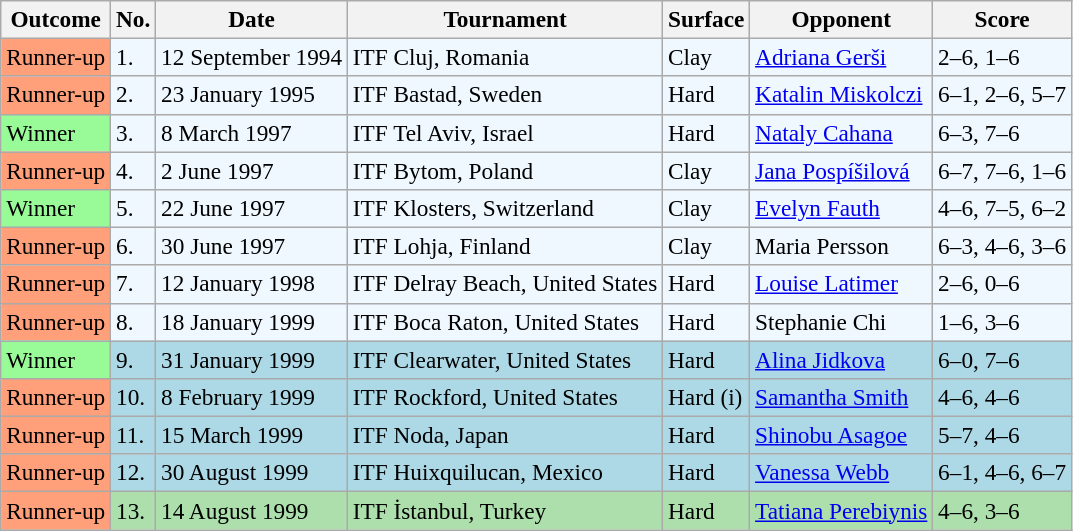<table class="sortable wikitable" style=font-size:97%>
<tr>
<th>Outcome</th>
<th>No.</th>
<th>Date</th>
<th>Tournament</th>
<th>Surface</th>
<th>Opponent</th>
<th class="unsortable">Score</th>
</tr>
<tr style="background:#f0f8ff;">
<td style="background:#ffa07a;">Runner-up</td>
<td>1.</td>
<td>12 September 1994</td>
<td>ITF Cluj, Romania</td>
<td>Clay</td>
<td> <a href='#'>Adriana Gerši</a></td>
<td>2–6, 1–6</td>
</tr>
<tr style="background:#f0f8ff;">
<td style="background:#ffa07a;">Runner-up</td>
<td>2.</td>
<td>23 January 1995</td>
<td>ITF Bastad, Sweden</td>
<td>Hard</td>
<td> <a href='#'>Katalin Miskolczi</a></td>
<td>6–1, 2–6, 5–7</td>
</tr>
<tr style="background:#f0f8ff;">
<td style="background:#98fb98;">Winner</td>
<td>3.</td>
<td>8 March 1997</td>
<td>ITF Tel Aviv, Israel</td>
<td>Hard</td>
<td> <a href='#'>Nataly Cahana</a></td>
<td>6–3, 7–6</td>
</tr>
<tr style="background:#f0f8ff;">
<td style="background:#ffa07a;">Runner-up</td>
<td>4.</td>
<td>2 June 1997</td>
<td>ITF Bytom, Poland</td>
<td>Clay</td>
<td> <a href='#'>Jana Pospíšilová</a></td>
<td>6–7, 7–6, 1–6</td>
</tr>
<tr style="background:#f0f8ff;">
<td style="background:#98fb98;">Winner</td>
<td>5.</td>
<td>22 June 1997</td>
<td>ITF Klosters, Switzerland</td>
<td>Clay</td>
<td> <a href='#'>Evelyn Fauth</a></td>
<td>4–6, 7–5, 6–2</td>
</tr>
<tr style="background:#f0f8ff;">
<td style="background:#ffa07a;">Runner-up</td>
<td>6.</td>
<td>30 June 1997</td>
<td>ITF Lohja, Finland</td>
<td>Clay</td>
<td> Maria Persson</td>
<td>6–3, 4–6, 3–6</td>
</tr>
<tr style="background:#f0f8ff;">
<td style="background:#ffa07a;">Runner-up</td>
<td>7.</td>
<td>12 January 1998</td>
<td>ITF Delray Beach, United States</td>
<td>Hard</td>
<td> <a href='#'>Louise Latimer</a></td>
<td>2–6, 0–6</td>
</tr>
<tr style="background:#f0f8ff;">
<td style="background:#ffa07a;">Runner-up</td>
<td>8.</td>
<td>18 January 1999</td>
<td>ITF Boca Raton, United States</td>
<td>Hard</td>
<td> Stephanie Chi</td>
<td>1–6, 3–6</td>
</tr>
<tr bgcolor="lightblue">
<td style="background:#98fb98;">Winner</td>
<td>9.</td>
<td>31 January 1999</td>
<td>ITF Clearwater, United States</td>
<td>Hard</td>
<td> <a href='#'>Alina Jidkova</a></td>
<td>6–0, 7–6</td>
</tr>
<tr bgcolor="lightblue">
<td style="background:#ffa07a;">Runner-up</td>
<td>10.</td>
<td>8 February 1999</td>
<td>ITF Rockford, United States</td>
<td>Hard (i)</td>
<td> <a href='#'>Samantha Smith</a></td>
<td>4–6, 4–6</td>
</tr>
<tr bgcolor="lightblue">
<td style="background:#ffa07a;">Runner-up</td>
<td>11.</td>
<td>15 March 1999</td>
<td>ITF Noda, Japan</td>
<td>Hard</td>
<td> <a href='#'>Shinobu Asagoe</a></td>
<td>5–7, 4–6</td>
</tr>
<tr bgcolor="lightblue">
<td style="background:#ffa07a;">Runner-up</td>
<td>12.</td>
<td>30 August 1999</td>
<td>ITF Huixquilucan, Mexico</td>
<td>Hard</td>
<td> <a href='#'>Vanessa Webb</a></td>
<td>6–1, 4–6, 6–7</td>
</tr>
<tr bgcolor="#ADDFAD">
<td style="background:#ffa07a;">Runner-up</td>
<td>13.</td>
<td>14 August 1999</td>
<td>ITF İstanbul, Turkey</td>
<td>Hard</td>
<td> <a href='#'>Tatiana Perebiynis</a></td>
<td>4–6, 3–6</td>
</tr>
</table>
